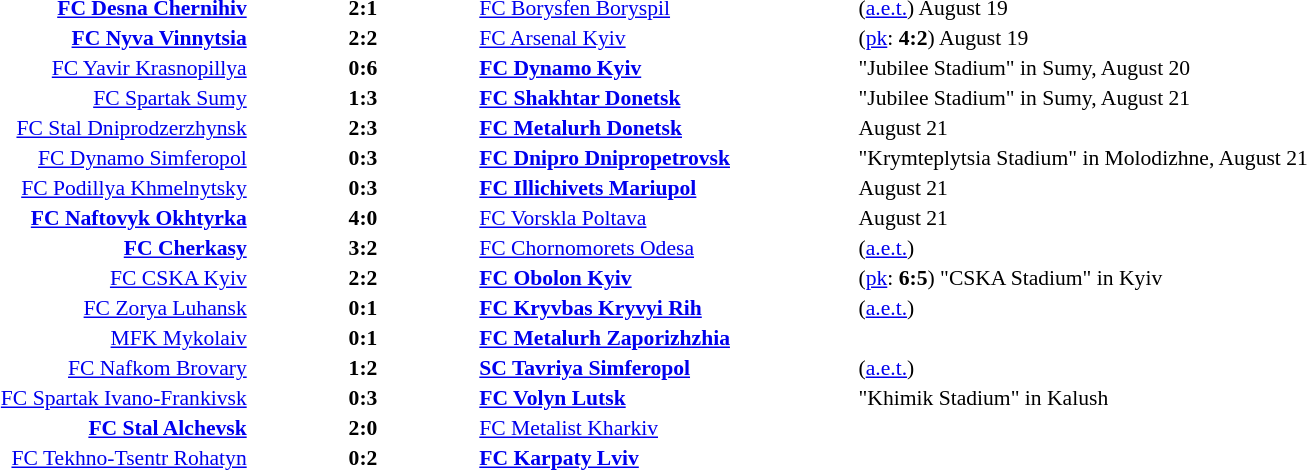<table width=100% cellspacing=1>
<tr>
<th width=20%></th>
<th width=12%></th>
<th width=20%></th>
<th></th>
</tr>
<tr style=font-size:90%>
<td align=right><strong><a href='#'>FC Desna Chernihiv</a></strong></td>
<td align=center><strong>2:1</strong></td>
<td><a href='#'>FC Borysfen Boryspil</a></td>
<td>(<a href='#'>a.e.t.</a>) August 19</td>
</tr>
<tr style=font-size:90%>
<td align=right><strong><a href='#'>FC Nyva Vinnytsia</a></strong></td>
<td align=center><strong>2:2</strong></td>
<td><a href='#'>FC Arsenal Kyiv</a></td>
<td>(<a href='#'>pk</a>: <strong>4:2</strong>) August 19</td>
</tr>
<tr style=font-size:90%>
<td align=right><a href='#'>FC Yavir Krasnopillya</a></td>
<td align=center><strong>0:6</strong></td>
<td><strong><a href='#'>FC Dynamo Kyiv</a></strong></td>
<td>"Jubilee Stadium" in Sumy, August 20</td>
</tr>
<tr style=font-size:90%>
<td align=right><a href='#'>FC Spartak Sumy</a></td>
<td align=center><strong>1:3</strong></td>
<td><strong><a href='#'>FC Shakhtar Donetsk</a></strong></td>
<td>"Jubilee Stadium" in Sumy, August 21</td>
</tr>
<tr style=font-size:90%>
<td align=right><a href='#'>FC Stal Dniprodzerzhynsk</a></td>
<td align=center><strong>2:3</strong></td>
<td><strong><a href='#'>FC Metalurh Donetsk</a></strong></td>
<td>August 21</td>
</tr>
<tr style=font-size:90%>
<td align=right><a href='#'>FC Dynamo Simferopol</a></td>
<td align=center><strong>0:3</strong></td>
<td><strong><a href='#'>FC Dnipro Dnipropetrovsk</a></strong></td>
<td>"Krymteplytsia Stadium" in Molodizhne, August 21</td>
</tr>
<tr style=font-size:90%>
<td align=right><a href='#'>FC Podillya Khmelnytsky</a></td>
<td align=center><strong>0:3</strong></td>
<td><strong><a href='#'>FC Illichivets Mariupol</a></strong></td>
<td>August 21</td>
</tr>
<tr style=font-size:90%>
<td align=right><strong><a href='#'>FC Naftovyk Okhtyrka</a></strong></td>
<td align=center><strong>4:0</strong></td>
<td><a href='#'>FC Vorskla Poltava</a></td>
<td>August 21</td>
</tr>
<tr style=font-size:90%>
<td align=right><strong><a href='#'>FC Cherkasy</a></strong></td>
<td align=center><strong>3:2</strong></td>
<td><a href='#'>FC Chornomorets Odesa</a></td>
<td>(<a href='#'>a.e.t.</a>)</td>
</tr>
<tr style=font-size:90%>
<td align=right><a href='#'>FC CSKA Kyiv</a></td>
<td align=center><strong>2:2</strong></td>
<td><strong><a href='#'>FC Obolon Kyiv</a></strong></td>
<td>(<a href='#'>pk</a>: <strong>6:5</strong>) "CSKA Stadium" in Kyiv</td>
</tr>
<tr style=font-size:90%>
<td align=right><a href='#'>FC Zorya Luhansk</a></td>
<td align=center><strong>0:1</strong></td>
<td><strong><a href='#'>FC Kryvbas Kryvyi Rih</a></strong></td>
<td>(<a href='#'>a.e.t.</a>)</td>
</tr>
<tr style=font-size:90%>
<td align=right><a href='#'>MFK Mykolaiv</a></td>
<td align=center><strong>0:1</strong></td>
<td><strong><a href='#'>FC Metalurh Zaporizhzhia</a></strong></td>
</tr>
<tr style=font-size:90%>
<td align=right><a href='#'>FC Nafkom Brovary</a></td>
<td align=center><strong>1:2</strong></td>
<td><strong><a href='#'>SC Tavriya Simferopol</a></strong></td>
<td>(<a href='#'>a.e.t.</a>)</td>
</tr>
<tr style=font-size:90%>
<td align=right><a href='#'>FC Spartak Ivano-Frankivsk</a></td>
<td align=center><strong>0:3</strong></td>
<td><strong><a href='#'>FC Volyn Lutsk</a></strong></td>
<td>"Khimik Stadium" in Kalush</td>
</tr>
<tr style=font-size:90%>
<td align=right><strong><a href='#'>FC Stal Alchevsk</a></strong></td>
<td align=center><strong>2:0</strong></td>
<td><a href='#'>FC Metalist Kharkiv</a></td>
</tr>
<tr style=font-size:90%>
<td align=right><a href='#'>FC Tekhno-Tsentr Rohatyn</a></td>
<td align=center><strong>0:2</strong></td>
<td><strong><a href='#'>FC Karpaty Lviv</a></strong></td>
</tr>
</table>
